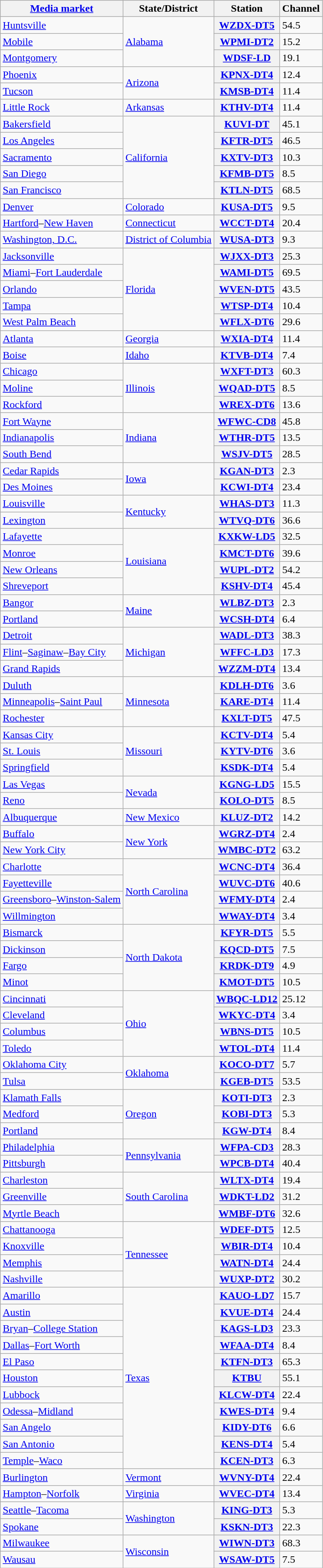<table class="wikitable sortable">
<tr>
<th scope="col"><a href='#'>Media market</a></th>
<th scope="col">State/District</th>
<th scope="col">Station</th>
<th scope="col">Channel</th>
</tr>
<tr>
<td><a href='#'>Huntsville</a></td>
<td rowspan="3"><a href='#'>Alabama</a></td>
<th scope="row"><a href='#'>WZDX-DT5</a></th>
<td>54.5</td>
</tr>
<tr>
<td><a href='#'>Mobile</a></td>
<th scope="row"><a href='#'>WPMI-DT2</a></th>
<td>15.2</td>
</tr>
<tr>
<td><a href='#'>Montgomery</a></td>
<th scope="row"><a href='#'>WDSF-LD</a></th>
<td>19.1</td>
</tr>
<tr>
<td><a href='#'>Phoenix</a></td>
<td rowspan="2"><a href='#'>Arizona</a></td>
<th scope="row"><a href='#'>KPNX-DT4</a></th>
<td>12.4</td>
</tr>
<tr>
<td><a href='#'>Tucson</a></td>
<th scope="row"><a href='#'>KMSB-DT4</a></th>
<td>11.4</td>
</tr>
<tr>
<td><a href='#'>Little Rock</a></td>
<td><a href='#'>Arkansas</a></td>
<th scope="row"><a href='#'>KTHV-DT4</a></th>
<td>11.4</td>
</tr>
<tr>
<td><a href='#'>Bakersfield</a></td>
<td rowspan="5"><a href='#'>California</a></td>
<th scope="row"><a href='#'>KUVI-DT</a></th>
<td>45.1</td>
</tr>
<tr>
<td><a href='#'>Los Angeles</a></td>
<th scope="row"><a href='#'>KFTR-DT5</a></th>
<td>46.5</td>
</tr>
<tr>
<td><a href='#'>Sacramento</a></td>
<th scope="row"><a href='#'>KXTV-DT3</a></th>
<td>10.3</td>
</tr>
<tr>
<td><a href='#'>San Diego</a></td>
<th scope="row"><a href='#'>KFMB-DT5</a></th>
<td>8.5</td>
</tr>
<tr>
<td><a href='#'>San Francisco</a></td>
<th scope="row"><a href='#'>KTLN-DT5</a></th>
<td>68.5</td>
</tr>
<tr>
<td><a href='#'>Denver</a></td>
<td><a href='#'>Colorado</a></td>
<th scope="row"><a href='#'>KUSA-DT5</a></th>
<td>9.5</td>
</tr>
<tr>
<td><a href='#'>Hartford</a>–<a href='#'>New Haven</a></td>
<td><a href='#'>Connecticut</a></td>
<th scope="row"><a href='#'>WCCT-DT4</a></th>
<td>20.4</td>
</tr>
<tr>
<td><a href='#'>Washington, D.C.</a></td>
<td><a href='#'>District of Columbia</a></td>
<th scope="row"><a href='#'>WUSA-DT3</a></th>
<td>9.3</td>
</tr>
<tr>
<td><a href='#'>Jacksonville</a></td>
<td rowspan="5"><a href='#'>Florida</a></td>
<th scope="row"><a href='#'>WJXX-DT3</a></th>
<td>25.3</td>
</tr>
<tr>
<td><a href='#'>Miami</a>–<a href='#'>Fort Lauderdale</a></td>
<th scope="row"><a href='#'>WAMI-DT5</a></th>
<td>69.5</td>
</tr>
<tr>
<td><a href='#'>Orlando</a></td>
<th scope="row"><a href='#'>WVEN-DT5</a></th>
<td>43.5</td>
</tr>
<tr>
<td><a href='#'>Tampa</a></td>
<th scope="row"><a href='#'>WTSP-DT4</a></th>
<td>10.4</td>
</tr>
<tr>
<td><a href='#'>West Palm Beach</a></td>
<th scope="row"><a href='#'>WFLX-DT6</a></th>
<td>29.6</td>
</tr>
<tr>
<td><a href='#'>Atlanta</a></td>
<td><a href='#'>Georgia</a></td>
<th scope="row"><a href='#'>WXIA-DT4</a></th>
<td>11.4</td>
</tr>
<tr>
<td><a href='#'>Boise</a></td>
<td><a href='#'>Idaho</a></td>
<th scope="row"><a href='#'>KTVB-DT4</a></th>
<td>7.4</td>
</tr>
<tr>
<td><a href='#'>Chicago</a></td>
<td rowspan="3"><a href='#'>Illinois</a></td>
<th scope="row"><a href='#'>WXFT-DT3</a></th>
<td>60.3</td>
</tr>
<tr>
<td><a href='#'>Moline</a></td>
<th scope="row"><a href='#'>WQAD-DT5</a></th>
<td>8.5</td>
</tr>
<tr>
<td><a href='#'>Rockford</a></td>
<th scope="row"><a href='#'>WREX-DT6</a></th>
<td>13.6</td>
</tr>
<tr>
<td><a href='#'>Fort Wayne</a></td>
<td rowspan="3"><a href='#'>Indiana</a></td>
<th scope="row"><a href='#'>WFWC-CD8</a></th>
<td>45.8</td>
</tr>
<tr>
<td><a href='#'>Indianapolis</a></td>
<th scope="row"><a href='#'>WTHR-DT5</a></th>
<td>13.5</td>
</tr>
<tr>
<td><a href='#'>South Bend</a></td>
<th scope="row"><a href='#'>WSJV-DT5</a></th>
<td>28.5</td>
</tr>
<tr>
<td><a href='#'>Cedar Rapids</a></td>
<td rowspan="2"><a href='#'>Iowa</a></td>
<th scope="row"><a href='#'>KGAN-DT3</a></th>
<td>2.3</td>
</tr>
<tr>
<td><a href='#'>Des Moines</a></td>
<th scope="row"><a href='#'>KCWI-DT4</a></th>
<td>23.4</td>
</tr>
<tr>
<td><a href='#'>Louisville</a></td>
<td rowspan="2"><a href='#'>Kentucky</a></td>
<th scope="row"><a href='#'>WHAS-DT3</a></th>
<td>11.3</td>
</tr>
<tr>
<td><a href='#'>Lexington</a></td>
<th scope="row"><a href='#'>WTVQ-DT6</a></th>
<td>36.6</td>
</tr>
<tr>
<td><a href='#'>Lafayette</a></td>
<td rowspan="4"><a href='#'>Louisiana</a></td>
<th scope="row"><a href='#'>KXKW-LD5</a></th>
<td>32.5</td>
</tr>
<tr>
<td><a href='#'>Monroe</a></td>
<th scope="row"><a href='#'>KMCT-DT6</a></th>
<td>39.6</td>
</tr>
<tr>
<td><a href='#'>New Orleans</a></td>
<th scope="row"><a href='#'>WUPL-DT2</a></th>
<td>54.2</td>
</tr>
<tr>
<td><a href='#'>Shreveport</a></td>
<th scope="row"><a href='#'>KSHV-DT4</a></th>
<td>45.4</td>
</tr>
<tr>
<td><a href='#'>Bangor</a></td>
<td rowspan="2"><a href='#'>Maine</a></td>
<th scope="row"><a href='#'>WLBZ-DT3</a></th>
<td>2.3</td>
</tr>
<tr>
<td><a href='#'>Portland</a></td>
<th scope="row"><a href='#'>WCSH-DT4</a></th>
<td>6.4</td>
</tr>
<tr>
<td><a href='#'>Detroit</a></td>
<td rowspan="3"><a href='#'>Michigan</a></td>
<th scope="row"><a href='#'>WADL-DT3</a></th>
<td>38.3</td>
</tr>
<tr>
<td><a href='#'>Flint</a>–<a href='#'>Saginaw</a>–<a href='#'>Bay City</a></td>
<th scope="row"><a href='#'>WFFC-LD3</a></th>
<td>17.3</td>
</tr>
<tr>
<td><a href='#'>Grand Rapids</a></td>
<th scope="row"><a href='#'>WZZM-DT4</a></th>
<td>13.4</td>
</tr>
<tr>
<td><a href='#'>Duluth</a></td>
<td rowspan="3"><a href='#'>Minnesota</a></td>
<th scope="row"><a href='#'>KDLH-DT6</a></th>
<td>3.6</td>
</tr>
<tr>
<td><a href='#'>Minneapolis</a>–<a href='#'>Saint Paul</a></td>
<th scope="row"><a href='#'>KARE-DT4</a></th>
<td>11.4</td>
</tr>
<tr>
<td><a href='#'>Rochester</a></td>
<th scope="row"><a href='#'>KXLT-DT5</a></th>
<td>47.5</td>
</tr>
<tr>
<td><a href='#'>Kansas City</a></td>
<td rowspan="3"><a href='#'>Missouri</a></td>
<th scope="row"><a href='#'>KCTV-DT4</a></th>
<td>5.4</td>
</tr>
<tr>
<td><a href='#'>St. Louis</a></td>
<th scope="row"><a href='#'>KYTV-DT6</a></th>
<td>3.6</td>
</tr>
<tr>
<td><a href='#'>Springfield</a></td>
<th scope="row"><a href='#'>KSDK-DT4</a></th>
<td>5.4</td>
</tr>
<tr>
<td><a href='#'>Las Vegas</a></td>
<td rowspan="2"><a href='#'>Nevada</a></td>
<th scope="row"><a href='#'>KGNG-LD5</a></th>
<td>15.5</td>
</tr>
<tr>
<td><a href='#'>Reno</a></td>
<th scope="row"><a href='#'>KOLO-DT5</a></th>
<td>8.5</td>
</tr>
<tr>
<td><a href='#'>Albuquerque</a></td>
<td><a href='#'>New Mexico</a></td>
<th scope="row"><a href='#'>KLUZ-DT2</a></th>
<td>14.2</td>
</tr>
<tr>
<td><a href='#'>Buffalo</a></td>
<td rowspan="2"><a href='#'>New York</a></td>
<th scope="row"><a href='#'>WGRZ-DT4</a></th>
<td>2.4</td>
</tr>
<tr>
<td><a href='#'>New York City</a></td>
<th scope="row"><a href='#'>WMBC-DT2</a></th>
<td>63.2</td>
</tr>
<tr>
<td><a href='#'>Charlotte</a></td>
<td rowspan="4"><a href='#'>North Carolina</a></td>
<th scope="row"><a href='#'>WCNC-DT4</a></th>
<td>36.4</td>
</tr>
<tr>
<td><a href='#'>Fayetteville</a></td>
<th scope="row"><a href='#'>WUVC-DT6</a></th>
<td>40.6</td>
</tr>
<tr>
<td><a href='#'>Greensboro</a>–<a href='#'>Winston-Salem</a></td>
<th scope="row"><a href='#'>WFMY-DT4</a></th>
<td>2.4</td>
</tr>
<tr>
<td><a href='#'>Willmington</a></td>
<th scope="row"><a href='#'>WWAY-DT4</a></th>
<td>3.4</td>
</tr>
<tr>
<td><a href='#'>Bismarck</a></td>
<td rowspan="4"><a href='#'>North Dakota</a></td>
<th scope="row"><a href='#'>KFYR-DT5</a></th>
<td>5.5</td>
</tr>
<tr>
<td><a href='#'>Dickinson</a></td>
<th scope="row"><a href='#'>KQCD-DT5</a></th>
<td>7.5</td>
</tr>
<tr>
<td><a href='#'>Fargo</a></td>
<th scope="row"><a href='#'>KRDK-DT9</a></th>
<td>4.9</td>
</tr>
<tr>
<td><a href='#'>Minot</a></td>
<th scope="row"><a href='#'>KMOT-DT5</a></th>
<td>10.5</td>
</tr>
<tr>
<td><a href='#'>Cincinnati</a></td>
<td rowspan="4"><a href='#'>Ohio</a></td>
<th scope="row"><a href='#'>WBQC-LD12</a></th>
<td>25.12</td>
</tr>
<tr>
<td><a href='#'>Cleveland</a></td>
<th scope="row"><a href='#'>WKYC-DT4</a></th>
<td>3.4</td>
</tr>
<tr>
<td><a href='#'>Columbus</a></td>
<th scope="row"><a href='#'>WBNS-DT5</a></th>
<td>10.5</td>
</tr>
<tr>
<td><a href='#'>Toledo</a></td>
<th scope="row"><a href='#'>WTOL-DT4</a></th>
<td>11.4</td>
</tr>
<tr>
<td><a href='#'>Oklahoma City</a></td>
<td rowspan="2"><a href='#'>Oklahoma</a></td>
<th scope="row"><a href='#'>KOCO-DT7</a></th>
<td>5.7</td>
</tr>
<tr>
<td><a href='#'>Tulsa</a></td>
<th scope="row"><a href='#'>KGEB-DT5</a></th>
<td>53.5</td>
</tr>
<tr>
<td><a href='#'>Klamath Falls</a></td>
<td rowspan="3"><a href='#'>Oregon</a></td>
<th scope="row"><a href='#'>KOTI-DT3</a></th>
<td>2.3</td>
</tr>
<tr>
<td><a href='#'>Medford</a></td>
<th scope="row"><a href='#'>KOBI-DT3</a></th>
<td>5.3</td>
</tr>
<tr>
<td><a href='#'>Portland</a></td>
<th scope="row"><a href='#'>KGW-DT4</a></th>
<td>8.4</td>
</tr>
<tr>
<td><a href='#'>Philadelphia</a></td>
<td rowspan="2"><a href='#'>Pennsylvania</a></td>
<th scope="row"><a href='#'>WFPA-CD3</a></th>
<td>28.3</td>
</tr>
<tr>
<td><a href='#'>Pittsburgh</a></td>
<th scope="row"><a href='#'>WPCB-DT4</a></th>
<td>40.4</td>
</tr>
<tr>
<td><a href='#'>Charleston</a></td>
<td rowspan="3"><a href='#'>South Carolina</a></td>
<th scope="row"><a href='#'>WLTX-DT4</a></th>
<td>19.4</td>
</tr>
<tr>
<td><a href='#'>Greenville</a></td>
<th scope="row"><a href='#'>WDKT-LD2</a></th>
<td>31.2</td>
</tr>
<tr>
<td><a href='#'>Myrtle Beach</a></td>
<th scope="row"><a href='#'>WMBF-DT6</a></th>
<td>32.6</td>
</tr>
<tr>
<td><a href='#'>Chattanooga</a></td>
<td rowspan="4"><a href='#'>Tennessee</a></td>
<th scope="row"><a href='#'>WDEF-DT5</a></th>
<td>12.5</td>
</tr>
<tr>
<td><a href='#'>Knoxville</a></td>
<th scope="row"><a href='#'>WBIR-DT4</a></th>
<td>10.4</td>
</tr>
<tr>
<td><a href='#'>Memphis</a></td>
<th scope="row"><a href='#'>WATN-DT4</a></th>
<td>24.4</td>
</tr>
<tr>
<td><a href='#'>Nashville</a></td>
<th scope="row"><a href='#'>WUXP-DT2</a></th>
<td>30.2</td>
</tr>
<tr>
<td><a href='#'>Amarillo</a></td>
<td rowspan="11"><a href='#'>Texas</a></td>
<th scope="row"><a href='#'>KAUO-LD7</a></th>
<td>15.7</td>
</tr>
<tr>
<td><a href='#'>Austin</a></td>
<th scope="row"><a href='#'>KVUE-DT4</a></th>
<td>24.4</td>
</tr>
<tr>
<td><a href='#'>Bryan</a>–<a href='#'>College Station</a></td>
<th scope="row"><a href='#'>KAGS-LD3</a></th>
<td>23.3</td>
</tr>
<tr>
<td><a href='#'>Dallas</a>–<a href='#'>Fort Worth</a></td>
<th scope="row"><a href='#'>WFAA-DT4</a></th>
<td>8.4</td>
</tr>
<tr>
<td><a href='#'>El Paso</a></td>
<th scope="row"><a href='#'>KTFN-DT3</a></th>
<td>65.3</td>
</tr>
<tr>
<td><a href='#'>Houston</a></td>
<th scope="row"><a href='#'>KTBU</a></th>
<td>55.1</td>
</tr>
<tr>
<td><a href='#'>Lubbock</a></td>
<th scope="row"><a href='#'>KLCW-DT4</a></th>
<td>22.4</td>
</tr>
<tr>
<td><a href='#'>Odessa</a>–<a href='#'>Midland</a></td>
<th scope="row"><a href='#'>KWES-DT4</a></th>
<td>9.4</td>
</tr>
<tr>
<td><a href='#'>San Angelo</a></td>
<th scope="row"><a href='#'>KIDY-DT6</a></th>
<td>6.6</td>
</tr>
<tr>
<td><a href='#'>San Antonio</a></td>
<th scope="row"><a href='#'>KENS-DT4</a></th>
<td>5.4</td>
</tr>
<tr>
<td><a href='#'>Temple</a>–<a href='#'>Waco</a></td>
<th scope="row"><a href='#'>KCEN-DT3</a></th>
<td>6.3</td>
</tr>
<tr>
<td><a href='#'>Burlington</a></td>
<td><a href='#'>Vermont</a></td>
<th scope="row"><a href='#'>WVNY-DT4</a></th>
<td>22.4</td>
</tr>
<tr>
<td><a href='#'>Hampton</a>–<a href='#'>Norfolk</a></td>
<td><a href='#'>Virginia</a></td>
<th scope="row"><a href='#'>WVEC-DT4</a></th>
<td>13.4</td>
</tr>
<tr>
<td><a href='#'>Seattle</a>–<a href='#'>Tacoma</a></td>
<td rowspan="2"><a href='#'>Washington</a></td>
<th scope="row"><a href='#'>KING-DT3</a></th>
<td>5.3</td>
</tr>
<tr>
<td><a href='#'>Spokane</a></td>
<th scope="row"><a href='#'>KSKN-DT3</a></th>
<td>22.3</td>
</tr>
<tr>
<td><a href='#'>Milwaukee</a></td>
<td rowspan="2"><a href='#'>Wisconsin</a></td>
<th scope="row"><a href='#'>WIWN-DT3</a></th>
<td>68.3</td>
</tr>
<tr>
<td><a href='#'>Wausau</a></td>
<th scope="row"><a href='#'>WSAW-DT5</a></th>
<td>7.5</td>
</tr>
</table>
